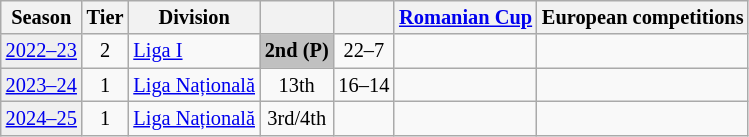<table class="wikitable" style="font-size:85%; text-align:center">
<tr>
<th>Season</th>
<th>Tier</th>
<th>Division</th>
<th></th>
<th></th>
<th><a href='#'>Romanian Cup</a></th>
<th colspan=2>European competitions</th>
</tr>
<tr>
<td bgcolor=#efefef><a href='#'>2022–23</a></td>
<td>2</td>
<td align=left><a href='#'>Liga I</a></td>
<td align=center bgcolor=silver><strong>2nd</strong> <strong>(P)</strong></td>
<td>22–7</td>
<td align=left></td>
<td colspan=2></td>
</tr>
<tr>
<td bgcolor=#efefef><a href='#'>2023–24</a></td>
<td>1</td>
<td align=left><a href='#'>Liga Națională</a></td>
<td>13th</td>
<td>16–14</td>
<td align=left></td>
<td colspan=2></td>
</tr>
<tr>
<td bgcolor=#efefef><a href='#'>2024–25</a></td>
<td>1</td>
<td align=left><a href='#'>Liga Națională</a></td>
<td>3rd/4th</td>
<td></td>
<td align=left></td>
<td colspan=2></td>
</tr>
</table>
